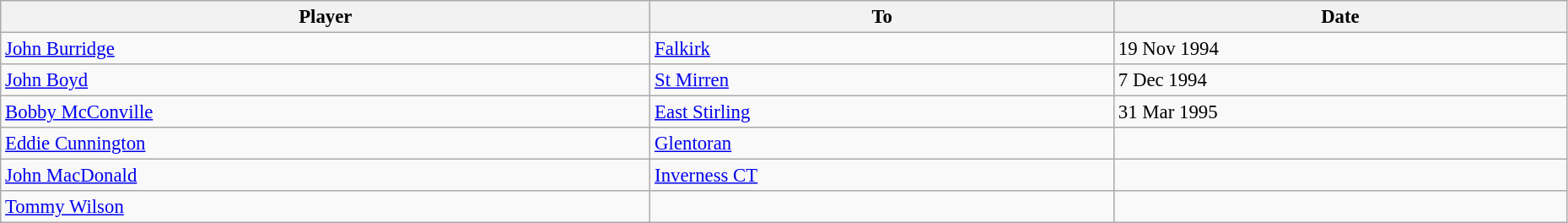<table class="wikitable" style="text-align:center; font-size:95%;width:98%; text-align:left">
<tr>
<th>Player</th>
<th>To</th>
<th>Date</th>
</tr>
<tr>
<td> <a href='#'>John Burridge</a></td>
<td> <a href='#'>Falkirk</a></td>
<td>19 Nov 1994</td>
</tr>
<tr>
<td> <a href='#'>John Boyd</a></td>
<td> <a href='#'>St Mirren</a></td>
<td>7 Dec 1994</td>
</tr>
<tr>
<td> <a href='#'>Bobby McConville</a></td>
<td> <a href='#'>East Stirling</a></td>
<td>31 Mar 1995</td>
</tr>
<tr>
<td> <a href='#'>Eddie Cunnington</a></td>
<td> <a href='#'>Glentoran</a></td>
<td></td>
</tr>
<tr>
<td> <a href='#'>John MacDonald</a></td>
<td> <a href='#'>Inverness CT</a></td>
<td></td>
</tr>
<tr>
<td> <a href='#'>Tommy Wilson</a></td>
<td></td>
<td></td>
</tr>
</table>
